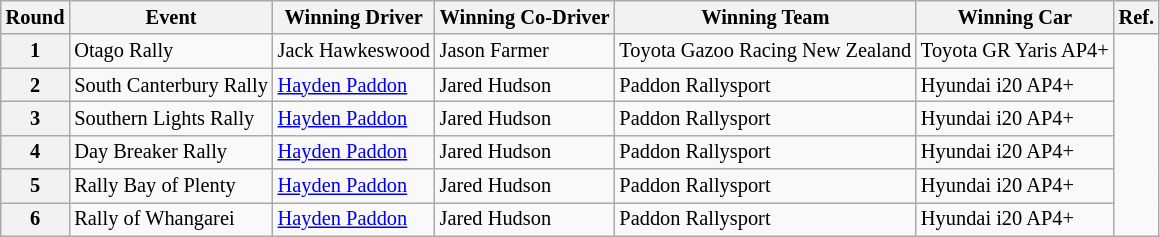<table class="wikitable" style=font-size:85%;>
<tr>
<th>Round</th>
<th>Event</th>
<th>Winning Driver</th>
<th>Winning Co-Driver</th>
<th>Winning Team</th>
<th>Winning Car</th>
<th>Ref.</th>
</tr>
<tr>
<th>1</th>
<td> Otago Rally</td>
<td> Jack Hawkeswood</td>
<td> Jason Farmer</td>
<td> Toyota Gazoo Racing New Zealand</td>
<td> Toyota GR Yaris AP4+</td>
</tr>
<tr>
<th>2</th>
<td> South Canterbury Rally</td>
<td> <a href='#'>Hayden Paddon</a></td>
<td> Jared Hudson</td>
<td> Paddon Rallysport</td>
<td> Hyundai i20 AP4+</td>
</tr>
<tr>
<th>3</th>
<td> Southern Lights Rally</td>
<td> <a href='#'>Hayden Paddon</a></td>
<td> Jared Hudson</td>
<td> Paddon Rallysport</td>
<td> Hyundai i20 AP4+</td>
</tr>
<tr>
<th>4</th>
<td> Day Breaker Rally</td>
<td> <a href='#'>Hayden Paddon</a></td>
<td> Jared Hudson</td>
<td> Paddon Rallysport</td>
<td> Hyundai i20 AP4+</td>
</tr>
<tr>
<th>5</th>
<td> Rally Bay of Plenty</td>
<td> <a href='#'>Hayden Paddon</a></td>
<td> Jared Hudson</td>
<td> Paddon Rallysport</td>
<td> Hyundai i20 AP4+</td>
</tr>
<tr>
<th>6</th>
<td> Rally of Whangarei</td>
<td> <a href='#'>Hayden Paddon</a></td>
<td> Jared Hudson</td>
<td> Paddon Rallysport</td>
<td> Hyundai i20 AP4+</td>
</tr>
</table>
